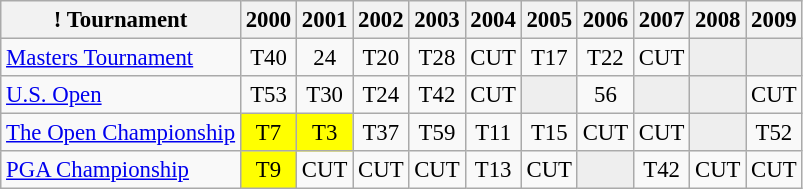<table class="wikitable" style="font-size:95%;text-align:center;">
<tr>
<th>! Tournament</th>
<th>2000</th>
<th>2001</th>
<th>2002</th>
<th>2003</th>
<th>2004</th>
<th>2005</th>
<th>2006</th>
<th>2007</th>
<th>2008</th>
<th>2009</th>
</tr>
<tr>
<td align=left><a href='#'>Masters Tournament</a></td>
<td>T40</td>
<td>24</td>
<td>T20</td>
<td>T28</td>
<td>CUT</td>
<td>T17</td>
<td>T22</td>
<td>CUT</td>
<td style="background:#eeeeee;"></td>
<td style="background:#eeeeee;"></td>
</tr>
<tr>
<td align=left><a href='#'>U.S. Open</a></td>
<td>T53</td>
<td>T30</td>
<td>T24</td>
<td>T42</td>
<td>CUT</td>
<td style="background:#eeeeee;"></td>
<td>56</td>
<td style="background:#eeeeee;"></td>
<td style="background:#eeeeee;"></td>
<td>CUT</td>
</tr>
<tr>
<td align=left><a href='#'>The Open Championship</a></td>
<td style="background:yellow;">T7</td>
<td style="background:yellow;">T3</td>
<td>T37</td>
<td>T59</td>
<td>T11</td>
<td>T15</td>
<td>CUT</td>
<td>CUT</td>
<td style="background:#eeeeee;"></td>
<td>T52</td>
</tr>
<tr>
<td align=left><a href='#'>PGA Championship</a></td>
<td style="background:yellow;">T9</td>
<td>CUT</td>
<td>CUT</td>
<td>CUT</td>
<td>T13</td>
<td>CUT</td>
<td style="background:#eeeeee;"></td>
<td>T42</td>
<td>CUT</td>
<td>CUT</td>
</tr>
</table>
